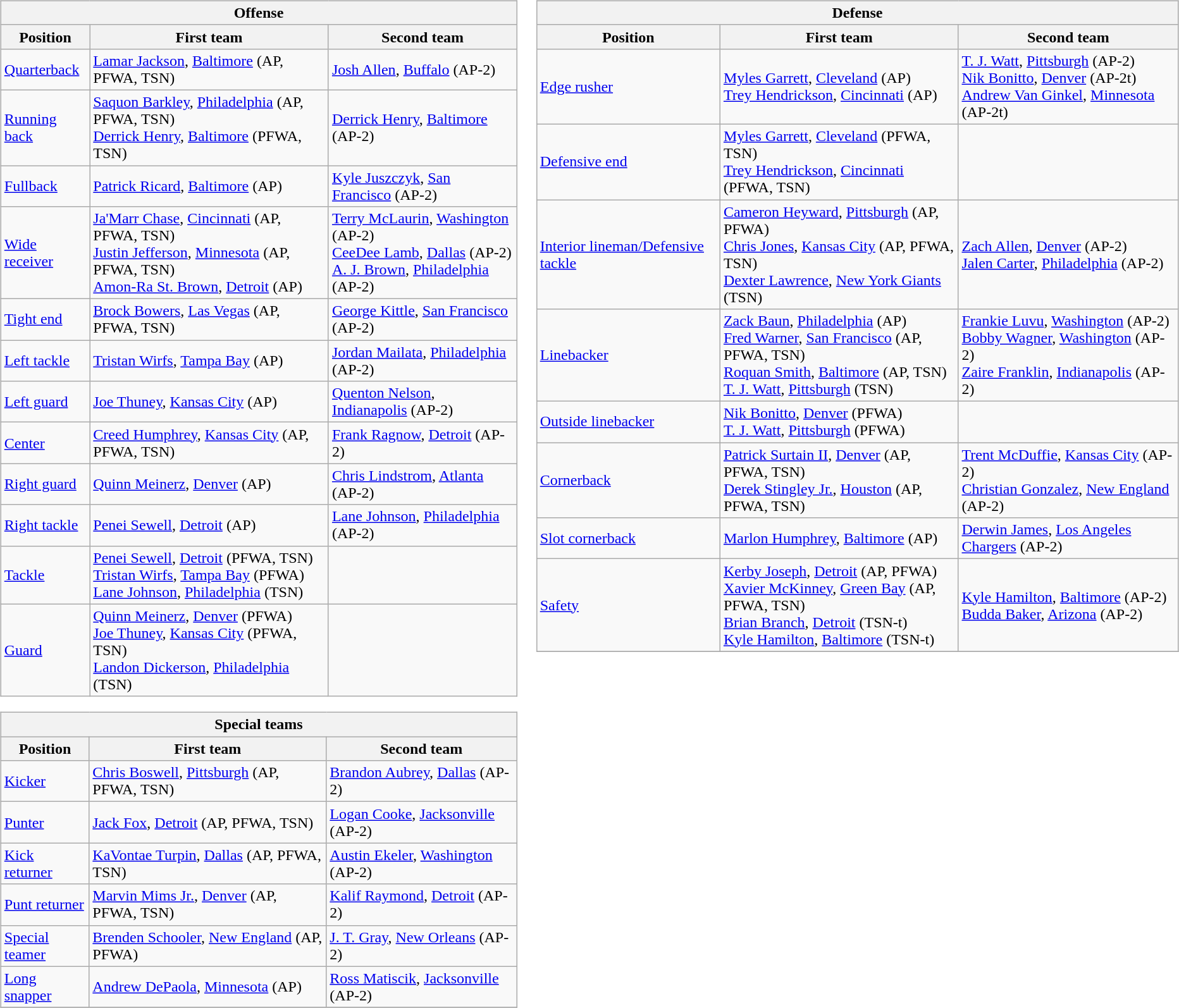<table border="0">
<tr valign="top">
<td><br><table class="wikitable">
<tr>
<th colspan="3">Offense</th>
</tr>
<tr>
<th>Position</th>
<th>First team</th>
<th>Second team</th>
</tr>
<tr>
<td><a href='#'>Quarterback</a></td>
<td><a href='#'>Lamar Jackson</a>, <a href='#'>Baltimore</a> (AP, PFWA, TSN)</td>
<td><a href='#'>Josh Allen</a>, <a href='#'>Buffalo</a> (AP-2)</td>
</tr>
<tr>
<td><a href='#'>Running back</a></td>
<td><a href='#'>Saquon Barkley</a>, <a href='#'>Philadelphia</a> (AP, PFWA, TSN)<br><a href='#'>Derrick Henry</a>, <a href='#'>Baltimore</a> (PFWA, TSN)</td>
<td><a href='#'>Derrick Henry</a>, <a href='#'>Baltimore</a> (AP-2)</td>
</tr>
<tr>
<td><a href='#'>Fullback</a></td>
<td><a href='#'>Patrick Ricard</a>, <a href='#'>Baltimore</a> (AP)</td>
<td><a href='#'>Kyle Juszczyk</a>, <a href='#'>San Francisco</a> (AP-2)</td>
</tr>
<tr>
<td><a href='#'>Wide receiver</a></td>
<td><a href='#'>Ja'Marr Chase</a>, <a href='#'>Cincinnati</a> (AP, PFWA, TSN)<br><a href='#'>Justin Jefferson</a>, <a href='#'>Minnesota</a> (AP, PFWA, TSN)<br><a href='#'>Amon-Ra St. Brown</a>, <a href='#'>Detroit</a> (AP)</td>
<td><a href='#'>Terry McLaurin</a>, <a href='#'>Washington</a> (AP-2)<br><a href='#'>CeeDee Lamb</a>, <a href='#'>Dallas</a> (AP-2)<br><a href='#'>A. J. Brown</a>, <a href='#'>Philadelphia</a> (AP-2)</td>
</tr>
<tr>
<td><a href='#'>Tight end</a></td>
<td><a href='#'>Brock Bowers</a>, <a href='#'>Las Vegas</a> (AP, PFWA, TSN)</td>
<td><a href='#'>George Kittle</a>, <a href='#'>San Francisco</a> (AP-2)</td>
</tr>
<tr>
<td><a href='#'>Left tackle</a></td>
<td><a href='#'>Tristan Wirfs</a>, <a href='#'>Tampa Bay</a> (AP)</td>
<td><a href='#'>Jordan Mailata</a>, <a href='#'>Philadelphia</a> (AP-2)</td>
</tr>
<tr>
<td><a href='#'>Left guard</a></td>
<td><a href='#'>Joe Thuney</a>, <a href='#'>Kansas City</a> (AP)</td>
<td><a href='#'>Quenton Nelson</a>, <a href='#'>Indianapolis</a> (AP-2)</td>
</tr>
<tr>
<td><a href='#'>Center</a></td>
<td><a href='#'>Creed Humphrey</a>, <a href='#'>Kansas City</a> (AP, PFWA, TSN)</td>
<td><a href='#'>Frank Ragnow</a>, <a href='#'>Detroit</a> (AP-2)</td>
</tr>
<tr>
<td><a href='#'>Right guard</a></td>
<td><a href='#'>Quinn Meinerz</a>, <a href='#'>Denver</a> (AP)</td>
<td><a href='#'>Chris Lindstrom</a>, <a href='#'>Atlanta</a> (AP-2)</td>
</tr>
<tr>
<td><a href='#'>Right tackle</a></td>
<td><a href='#'>Penei Sewell</a>, <a href='#'>Detroit</a> (AP)</td>
<td><a href='#'>Lane Johnson</a>, <a href='#'>Philadelphia</a> (AP-2)</td>
</tr>
<tr>
<td><a href='#'>Tackle</a></td>
<td><a href='#'>Penei Sewell</a>, <a href='#'>Detroit</a> (PFWA, TSN)<br><a href='#'>Tristan Wirfs</a>, <a href='#'>Tampa Bay</a> (PFWA)<br><a href='#'>Lane Johnson</a>, <a href='#'>Philadelphia</a> (TSN)</td>
<td></td>
</tr>
<tr>
<td><a href='#'>Guard</a></td>
<td><a href='#'>Quinn Meinerz</a>, <a href='#'>Denver</a> (PFWA)<br><a href='#'>Joe Thuney</a>, <a href='#'>Kansas City</a> (PFWA, TSN)<br><a href='#'>Landon Dickerson</a>, <a href='#'>Philadelphia</a> (TSN)</td>
<td></td>
</tr>
</table>
<table class="wikitable">
<tr>
<th colspan="3">Special teams</th>
</tr>
<tr>
<th>Position</th>
<th>First team</th>
<th>Second team</th>
</tr>
<tr>
<td><a href='#'>Kicker</a></td>
<td><a href='#'>Chris Boswell</a>, <a href='#'>Pittsburgh</a> (AP, PFWA, TSN)</td>
<td><a href='#'>Brandon Aubrey</a>, <a href='#'>Dallas</a> (AP-2)</td>
</tr>
<tr>
<td><a href='#'>Punter</a></td>
<td><a href='#'>Jack Fox</a>, <a href='#'>Detroit</a> (AP, PFWA, TSN)</td>
<td><a href='#'>Logan Cooke</a>, <a href='#'>Jacksonville</a> (AP-2)</td>
</tr>
<tr>
<td><a href='#'>Kick returner</a></td>
<td><a href='#'>KaVontae Turpin</a>, <a href='#'>Dallas</a> (AP, PFWA, TSN)</td>
<td><a href='#'>Austin Ekeler</a>, <a href='#'>Washington</a> (AP-2)</td>
</tr>
<tr>
<td><a href='#'>Punt returner</a></td>
<td><a href='#'>Marvin Mims Jr.</a>, <a href='#'>Denver</a> (AP, PFWA, TSN)</td>
<td><a href='#'>Kalif Raymond</a>, <a href='#'>Detroit</a> (AP-2)</td>
</tr>
<tr>
<td><a href='#'>Special teamer</a></td>
<td><a href='#'>Brenden Schooler</a>, <a href='#'>New England</a> (AP, PFWA)</td>
<td><a href='#'>J. T. Gray</a>, <a href='#'>New Orleans</a> (AP-2)</td>
</tr>
<tr>
<td><a href='#'>Long snapper</a></td>
<td><a href='#'>Andrew DePaola</a>, <a href='#'>Minnesota</a> (AP)</td>
<td><a href='#'>Ross Matiscik</a>, <a href='#'>Jacksonville</a> (AP-2)</td>
</tr>
<tr>
</tr>
</table>
</td>
<td styles="padding-left:40px;"><br><table class="wikitable">
<tr>
<th colspan="3">Defense</th>
</tr>
<tr>
<th>Position</th>
<th>First team</th>
<th>Second team</th>
</tr>
<tr>
<td><a href='#'>Edge rusher</a></td>
<td><a href='#'>Myles Garrett</a>, <a href='#'>Cleveland</a> (AP)<br><a href='#'>Trey Hendrickson</a>, <a href='#'>Cincinnati</a> (AP)</td>
<td><a href='#'>T. J. Watt</a>, <a href='#'>Pittsburgh</a> (AP-2)<br><a href='#'>Nik Bonitto</a>, <a href='#'>Denver</a> (AP-2t)<br><a href='#'>Andrew Van Ginkel</a>, <a href='#'>Minnesota</a> (AP-2t)</td>
</tr>
<tr>
<td><a href='#'>Defensive end</a></td>
<td><a href='#'>Myles Garrett</a>, <a href='#'>Cleveland</a> (PFWA, TSN)<br><a href='#'>Trey Hendrickson</a>, <a href='#'>Cincinnati</a> (PFWA, TSN)</td>
<td></td>
</tr>
<tr>
<td><a href='#'>Interior lineman/Defensive tackle</a></td>
<td><a href='#'>Cameron Heyward</a>, <a href='#'>Pittsburgh</a> (AP, PFWA)<br><a href='#'>Chris Jones</a>, <a href='#'>Kansas City</a> (AP, PFWA, TSN)<br><a href='#'>Dexter Lawrence</a>, <a href='#'>New York Giants</a> (TSN)</td>
<td><a href='#'>Zach Allen</a>, <a href='#'>Denver</a> (AP-2)<br><a href='#'>Jalen Carter</a>, <a href='#'>Philadelphia</a> (AP-2)</td>
</tr>
<tr>
<td><a href='#'>Linebacker</a></td>
<td><a href='#'>Zack Baun</a>, <a href='#'>Philadelphia</a> (AP)<br><a href='#'>Fred Warner</a>, <a href='#'>San Francisco</a> (AP, PFWA, TSN)<br><a href='#'>Roquan Smith</a>, <a href='#'>Baltimore</a> (AP, TSN)<br><a href='#'>T. J. Watt</a>, <a href='#'>Pittsburgh</a> (TSN)</td>
<td><a href='#'>Frankie Luvu</a>, <a href='#'>Washington</a> (AP-2)<br><a href='#'>Bobby Wagner</a>, <a href='#'>Washington</a> (AP-2)<br><a href='#'>Zaire Franklin</a>, <a href='#'>Indianapolis</a> (AP-2)</td>
</tr>
<tr>
<td><a href='#'>Outside linebacker</a></td>
<td><a href='#'>Nik Bonitto</a>, <a href='#'>Denver</a> (PFWA)<br><a href='#'>T. J. Watt</a>, <a href='#'>Pittsburgh</a> (PFWA)</td>
<td></td>
</tr>
<tr>
<td><a href='#'>Cornerback</a></td>
<td><a href='#'>Patrick Surtain II</a>, <a href='#'>Denver</a> (AP, PFWA, TSN)<br><a href='#'>Derek Stingley Jr.</a>, <a href='#'>Houston</a> (AP, PFWA, TSN)</td>
<td><a href='#'>Trent McDuffie</a>, <a href='#'>Kansas City</a> (AP-2)<br><a href='#'>Christian Gonzalez</a>, <a href='#'>New England</a> (AP-2)</td>
</tr>
<tr>
<td><a href='#'>Slot cornerback</a></td>
<td><a href='#'>Marlon Humphrey</a>, <a href='#'>Baltimore</a> (AP)</td>
<td><a href='#'>Derwin James</a>, <a href='#'>Los Angeles Chargers</a> (AP-2)</td>
</tr>
<tr>
<td><a href='#'>Safety</a></td>
<td><a href='#'>Kerby Joseph</a>, <a href='#'>Detroit</a> (AP, PFWA)<br><a href='#'>Xavier McKinney</a>, <a href='#'>Green Bay</a> (AP, PFWA, TSN)<br><a href='#'>Brian Branch</a>, <a href='#'>Detroit</a> (TSN-t)<br><a href='#'>Kyle Hamilton</a>, <a href='#'>Baltimore</a> (TSN-t)</td>
<td><a href='#'>Kyle Hamilton</a>, <a href='#'>Baltimore</a> (AP-2)<br><a href='#'>Budda Baker</a>, <a href='#'>Arizona</a> (AP-2)</td>
</tr>
<tr>
</tr>
</table>
</td>
</tr>
</table>
